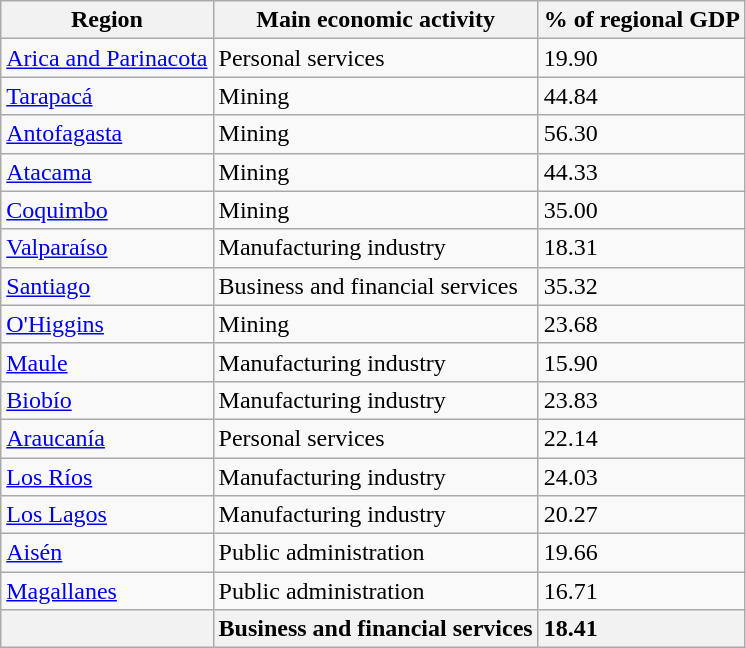<table class="wikitable sortable">
<tr>
<th>Region</th>
<th>Main economic activity</th>
<th>% of regional GDP</th>
</tr>
<tr>
<td><a href='#'>Arica and Parinacota</a></td>
<td>Personal services</td>
<td>19.90</td>
</tr>
<tr>
<td><a href='#'>Tarapacá</a></td>
<td>Mining</td>
<td>44.84</td>
</tr>
<tr>
<td><a href='#'>Antofagasta</a></td>
<td>Mining</td>
<td>56.30</td>
</tr>
<tr>
<td><a href='#'>Atacama</a></td>
<td>Mining</td>
<td>44.33</td>
</tr>
<tr>
<td><a href='#'>Coquimbo</a></td>
<td>Mining</td>
<td>35.00</td>
</tr>
<tr>
<td><a href='#'>Valparaíso</a></td>
<td>Manufacturing industry</td>
<td>18.31</td>
</tr>
<tr>
<td><a href='#'>Santiago</a></td>
<td>Business and financial services</td>
<td>35.32</td>
</tr>
<tr>
<td><a href='#'>O'Higgins</a></td>
<td>Mining</td>
<td>23.68</td>
</tr>
<tr>
<td><a href='#'>Maule</a></td>
<td>Manufacturing industry</td>
<td>15.90</td>
</tr>
<tr>
<td><a href='#'>Biobío</a></td>
<td>Manufacturing industry</td>
<td>23.83</td>
</tr>
<tr>
<td><a href='#'>Araucanía</a></td>
<td>Personal services</td>
<td>22.14</td>
</tr>
<tr>
<td><a href='#'>Los Ríos</a></td>
<td>Manufacturing industry</td>
<td>24.03</td>
</tr>
<tr>
<td><a href='#'>Los Lagos</a></td>
<td>Manufacturing industry</td>
<td>20.27</td>
</tr>
<tr>
<td><a href='#'>Aisén</a></td>
<td>Public administration</td>
<td>19.66</td>
</tr>
<tr>
<td><a href='#'>Magallanes</a></td>
<td>Public administration</td>
<td>16.71</td>
</tr>
<tr style="background-color: #f2f2f2">
<td><strong></strong></td>
<td><strong>Business and financial services</strong></td>
<td><strong>18.41</strong></td>
</tr>
</table>
